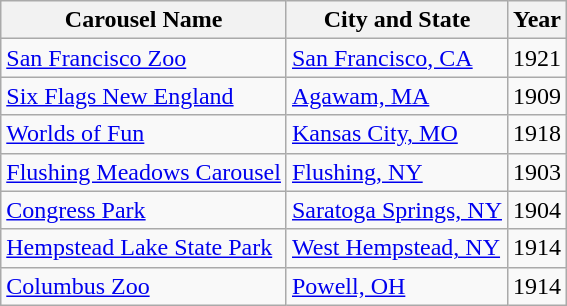<table class="wikitable sortable">
<tr>
<th>Carousel Name</th>
<th>City and State</th>
<th>Year</th>
</tr>
<tr>
<td><a href='#'>San Francisco Zoo</a></td>
<td><a href='#'>San Francisco, CA</a></td>
<td>1921</td>
</tr>
<tr>
<td><a href='#'>Six Flags New England</a></td>
<td><a href='#'>Agawam, MA</a></td>
<td>1909</td>
</tr>
<tr>
<td><a href='#'>Worlds of Fun</a></td>
<td><a href='#'>Kansas City, MO</a></td>
<td>1918</td>
</tr>
<tr>
<td><a href='#'>Flushing Meadows Carousel</a></td>
<td><a href='#'>Flushing, NY</a></td>
<td>1903</td>
</tr>
<tr>
<td><a href='#'>Congress Park</a></td>
<td><a href='#'>Saratoga Springs, NY</a></td>
<td>1904</td>
</tr>
<tr>
<td><a href='#'>Hempstead Lake State Park</a></td>
<td><a href='#'>West Hempstead, NY</a></td>
<td>1914</td>
</tr>
<tr>
<td><a href='#'>Columbus Zoo</a></td>
<td><a href='#'>Powell, OH</a></td>
<td>1914</td>
</tr>
</table>
